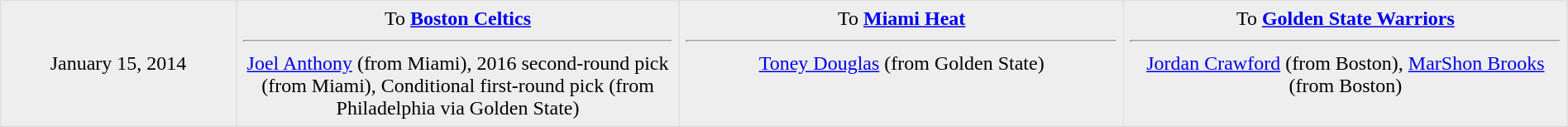<table border=1 style="border-collapse:collapse; text-align: center; width: 100%" bordercolor="#DFDFDF"  cellpadding="5">
<tr bgcolor="eeeeee">
<td style="width:15%">January 15, 2014</td>
<td style="width:28.3%" valign="top">To <strong><a href='#'>Boston Celtics</a></strong><hr> <a href='#'>Joel Anthony</a> (from Miami), 2016 second-round pick (from Miami), Conditional first-round pick (from Philadelphia via Golden State)</td>
<td style="width:28.3%" valign="top">To <strong><a href='#'>Miami Heat</a></strong><hr> <a href='#'>Toney Douglas</a> (from Golden State)</td>
<td style="width:28.3%" valign="top">To <strong><a href='#'>Golden State Warriors</a></strong><hr> <a href='#'>Jordan Crawford</a> (from Boston), <a href='#'>MarShon Brooks</a> (from Boston)</td>
</tr>
</table>
